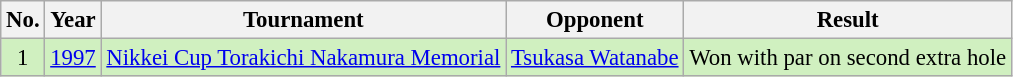<table class="wikitable" style="font-size:95%;">
<tr>
<th>No.</th>
<th>Year</th>
<th>Tournament</th>
<th>Opponent</th>
<th>Result</th>
</tr>
<tr style="background:#D0F0C0;">
<td align=center>1</td>
<td><a href='#'>1997</a></td>
<td><a href='#'>Nikkei Cup Torakichi Nakamura Memorial</a></td>
<td> <a href='#'>Tsukasa Watanabe</a></td>
<td>Won with par on second extra hole</td>
</tr>
</table>
